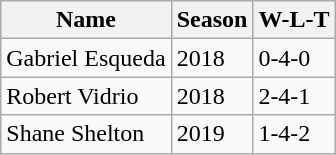<table class="wikitable sortable">
<tr>
<th>Name</th>
<th>Season</th>
<th>W-L-T</th>
</tr>
<tr>
<td>Gabriel Esqueda</td>
<td>2018</td>
<td>0-4-0</td>
</tr>
<tr>
<td>Robert Vidrio</td>
<td>2018</td>
<td>2-4-1</td>
</tr>
<tr>
<td>Shane Shelton</td>
<td>2019</td>
<td>1-4-2</td>
</tr>
</table>
